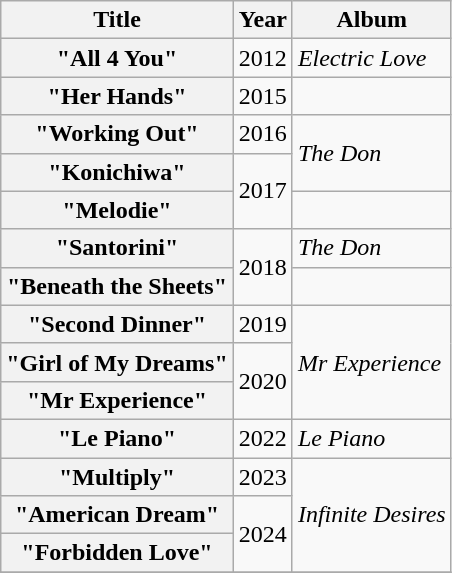<table class="wikitable plainrowheaders" border="1">
<tr>
<th scope="col">Title</th>
<th scope="col">Year</th>
<th scope="col">Album</th>
</tr>
<tr>
<th scope="row">"All 4 You"</th>
<td>2012</td>
<td><em>Electric Love</em></td>
</tr>
<tr>
<th scope="row">"Her Hands" </th>
<td>2015</td>
<td></td>
</tr>
<tr>
<th scope="row">"Working Out"</th>
<td>2016</td>
<td rowspan="2"><em>The Don</em></td>
</tr>
<tr>
<th scope="row">"Konichiwa"</th>
<td rowspan="2">2017</td>
</tr>
<tr>
<th scope="row">"Melodie"</th>
<td></td>
</tr>
<tr>
<th scope="row">"Santorini"</th>
<td rowspan="2">2018</td>
<td><em>The Don</em></td>
</tr>
<tr>
<th scope="row">"Beneath the Sheets"</th>
<td></td>
</tr>
<tr>
<th scope="row">"Second Dinner"</th>
<td>2019</td>
<td rowspan="3"><em>Mr Experience</em></td>
</tr>
<tr>
<th scope="row">"Girl of My Dreams"</th>
<td rowspan="2">2020</td>
</tr>
<tr>
<th scope="row">"Mr Experience"</th>
</tr>
<tr>
<th scope="row">"Le Piano"</th>
<td>2022</td>
<td><em>Le Piano</em></td>
</tr>
<tr>
<th scope="row">"Multiply"</th>
<td>2023</td>
<td rowspan="3"><em>Infinite Desires</em></td>
</tr>
<tr>
<th scope="row">"American Dream"</th>
<td rowspan="2">2024</td>
</tr>
<tr>
<th scope="row">"Forbidden Love"</th>
</tr>
<tr>
</tr>
</table>
